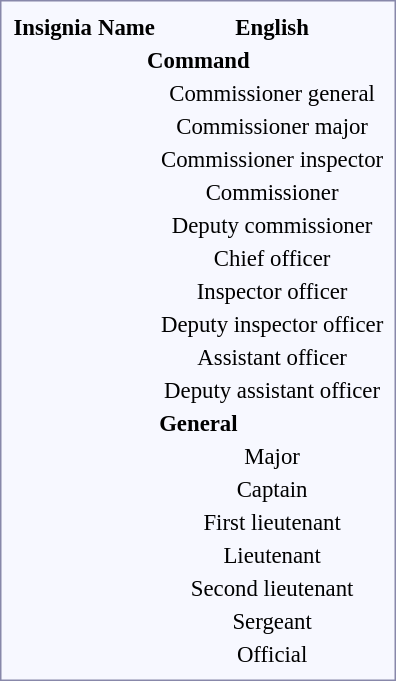<table style="border:1px solid #8888aa; background-color:#f7f8ff; padding:5px; font-size:95%; margin: 0px 12px 12px 0px;">
<tr style="text-align:center;">
<th>Insignia</th>
<th>Name</th>
<th>English</th>
</tr>
<tr style="text-align:center;">
<th colspan=3>Command</th>
</tr>
<tr style="text-align:center;">
<td></td>
<td></td>
<td>Commissioner general</td>
</tr>
<tr style="text-align:center;">
<td></td>
<td></td>
<td>Commissioner major</td>
</tr>
<tr style="text-align:center;">
<td></td>
<td></td>
<td>Commissioner inspector</td>
</tr>
<tr style="text-align:center;">
<td></td>
<td></td>
<td>Commissioner</td>
</tr>
<tr style="text-align:center;">
<td></td>
<td></td>
<td>Deputy commissioner</td>
</tr>
<tr style="text-align:center;">
<td></td>
<td></td>
<td>Chief officer</td>
</tr>
<tr style="text-align:center;">
<td></td>
<td></td>
<td>Inspector officer</td>
</tr>
<tr style="text-align:center;">
<td></td>
<td></td>
<td>Deputy inspector officer</td>
</tr>
<tr style="text-align:center;">
<td></td>
<td></td>
<td>Assistant officer</td>
</tr>
<tr style="text-align:center;">
<td></td>
<td></td>
<td>Deputy assistant officer</td>
</tr>
<tr style="text-align:center;">
<th colspan=3>General</th>
</tr>
<tr style="text-align:center;">
<td></td>
<td></td>
<td>Major</td>
</tr>
<tr style="text-align:center;">
<td></td>
<td></td>
<td>Captain</td>
</tr>
<tr style="text-align:center;">
<td></td>
<td></td>
<td>First lieutenant</td>
</tr>
<tr style="text-align:center;">
<td></td>
<td></td>
<td>Lieutenant</td>
</tr>
<tr style="text-align:center;">
<td></td>
<td></td>
<td>Second lieutenant</td>
</tr>
<tr style="text-align:center;">
<td></td>
<td></td>
<td>Sergeant</td>
</tr>
<tr style="text-align:center;">
<td></td>
<td></td>
<td>Official</td>
</tr>
</table>
